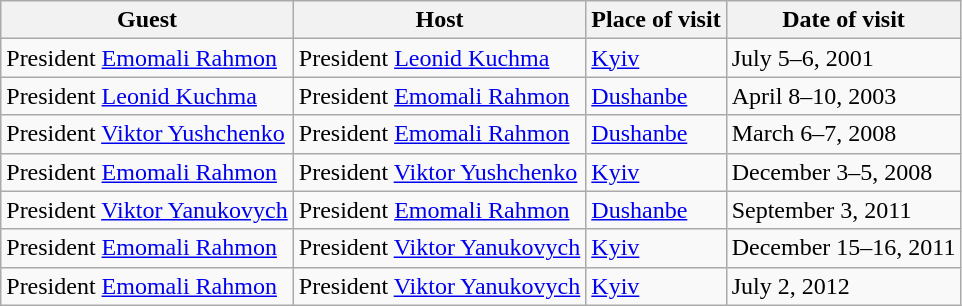<table class="wikitable" border="1">
<tr>
<th>Guest</th>
<th>Host</th>
<th>Place of visit</th>
<th>Date of visit</th>
</tr>
<tr>
<td> President <a href='#'>Emomali Rahmon</a></td>
<td> President <a href='#'>Leonid Kuchma</a></td>
<td><a href='#'>Kyiv</a></td>
<td>July 5–6, 2001</td>
</tr>
<tr>
<td> President <a href='#'>Leonid Kuchma</a></td>
<td> President <a href='#'>Emomali Rahmon</a></td>
<td><a href='#'>Dushanbe</a></td>
<td>April 8–10, 2003</td>
</tr>
<tr>
<td> President <a href='#'>Viktor Yushchenko</a></td>
<td> President <a href='#'>Emomali Rahmon</a></td>
<td><a href='#'>Dushanbe</a></td>
<td>March 6–7, 2008</td>
</tr>
<tr>
<td> President <a href='#'>Emomali Rahmon</a></td>
<td> President <a href='#'>Viktor Yushchenko</a></td>
<td><a href='#'>Kyiv</a></td>
<td>December 3–5, 2008</td>
</tr>
<tr>
<td> President <a href='#'>Viktor Yanukovych</a></td>
<td> President <a href='#'>Emomali Rahmon</a></td>
<td><a href='#'>Dushanbe</a></td>
<td>September 3, 2011</td>
</tr>
<tr>
<td> President <a href='#'>Emomali Rahmon</a></td>
<td> President <a href='#'>Viktor Yanukovych</a></td>
<td><a href='#'>Kyiv</a></td>
<td>December 15–16, 2011</td>
</tr>
<tr>
<td> President <a href='#'>Emomali Rahmon</a></td>
<td> President <a href='#'>Viktor Yanukovych</a></td>
<td><a href='#'>Kyiv</a></td>
<td>July 2, 2012</td>
</tr>
</table>
